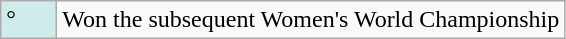<table class="wikitable">
<tr>
<td style="background-color: #CFECEC; width: 30px;">°</td>
<td>Won the subsequent Women's World Championship</td>
</tr>
</table>
